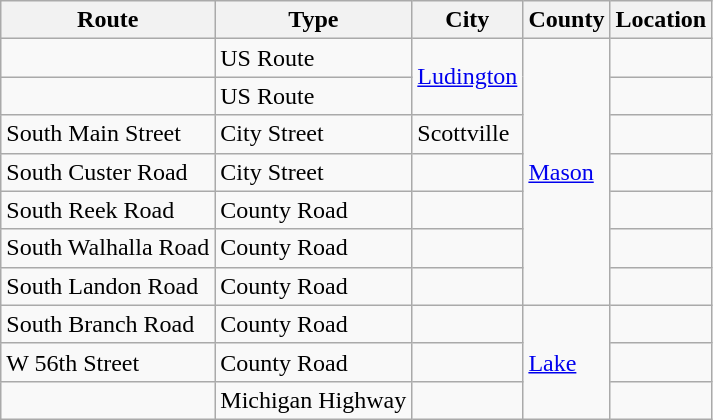<table class="wikitable">
<tr>
<th>Route</th>
<th>Type</th>
<th>City</th>
<th>County</th>
<th>Location</th>
</tr>
<tr>
<td></td>
<td>US Route</td>
<td rowspan="2"><a href='#'>Ludington</a></td>
<td rowspan="7"><a href='#'>Mason</a></td>
<td></td>
</tr>
<tr>
<td></td>
<td>US Route</td>
<td></td>
</tr>
<tr>
<td>South Main Street</td>
<td>City Street</td>
<td>Scottville</td>
<td></td>
</tr>
<tr>
<td>South Custer Road</td>
<td>City Street</td>
<td></td>
<td></td>
</tr>
<tr>
<td>South Reek Road</td>
<td>County Road</td>
<td></td>
<td></td>
</tr>
<tr>
<td>South Walhalla Road</td>
<td>County Road</td>
<td></td>
<td></td>
</tr>
<tr>
<td>South Landon Road</td>
<td>County Road</td>
<td></td>
<td></td>
</tr>
<tr>
<td>South Branch Road</td>
<td>County Road</td>
<td></td>
<td rowspan="3"><a href='#'>Lake</a></td>
<td></td>
</tr>
<tr>
<td>W 56th Street</td>
<td>County Road</td>
<td></td>
<td></td>
</tr>
<tr>
<td></td>
<td>Michigan Highway</td>
<td></td>
<td></td>
</tr>
</table>
